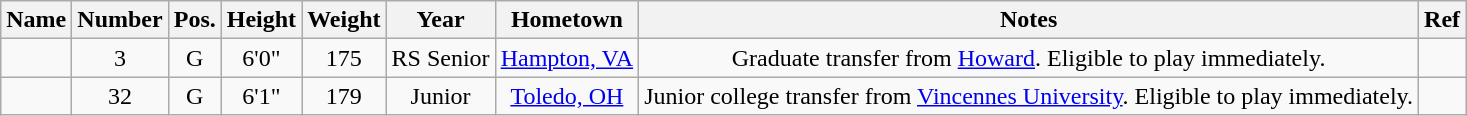<table class="wikitable sortable" border="1">
<tr>
<th>Name</th>
<th>Number</th>
<th>Pos.</th>
<th>Height</th>
<th>Weight</th>
<th>Year</th>
<th>Hometown</th>
<th class="unsortable">Notes</th>
<th class="unsortable">Ref</th>
</tr>
<tr align=center>
<td></td>
<td>3</td>
<td>G</td>
<td>6'0"</td>
<td>175</td>
<td>RS Senior</td>
<td><a href='#'>Hampton, VA</a></td>
<td>Graduate transfer from <a href='#'>Howard</a>. Eligible to play immediately.</td>
<td></td>
</tr>
<tr align=center>
<td></td>
<td>32</td>
<td>G</td>
<td>6'1"</td>
<td>179</td>
<td>Junior</td>
<td><a href='#'>Toledo, OH</a></td>
<td>Junior college transfer from <a href='#'>Vincennes University</a>. Eligible to play immediately.</td>
<td></td>
</tr>
</table>
